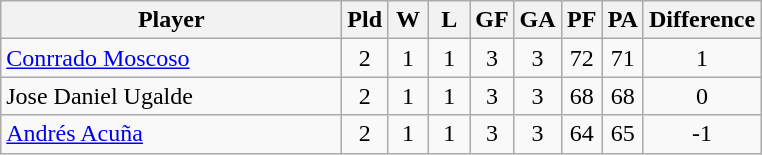<table class=wikitable style="text-align:center">
<tr>
<th width=220>Player</th>
<th width=20>Pld</th>
<th width=20>W</th>
<th width=20>L</th>
<th width=20>GF</th>
<th width=20>GA</th>
<th width=20>PF</th>
<th width=20>PA</th>
<th width=30>Difference</th>
</tr>
<tr>
<td align=left> <a href='#'>Conrrado Moscoso</a></td>
<td>2</td>
<td>1</td>
<td>1</td>
<td>3</td>
<td>3</td>
<td>72</td>
<td>71</td>
<td>1</td>
</tr>
<tr>
<td align=left> Jose Daniel Ugalde</td>
<td>2</td>
<td>1</td>
<td>1</td>
<td>3</td>
<td>3</td>
<td>68</td>
<td>68</td>
<td>0</td>
</tr>
<tr>
<td align=left> <a href='#'>Andrés Acuña</a></td>
<td>2</td>
<td>1</td>
<td>1</td>
<td>3</td>
<td>3</td>
<td>64</td>
<td>65</td>
<td>-1</td>
</tr>
</table>
